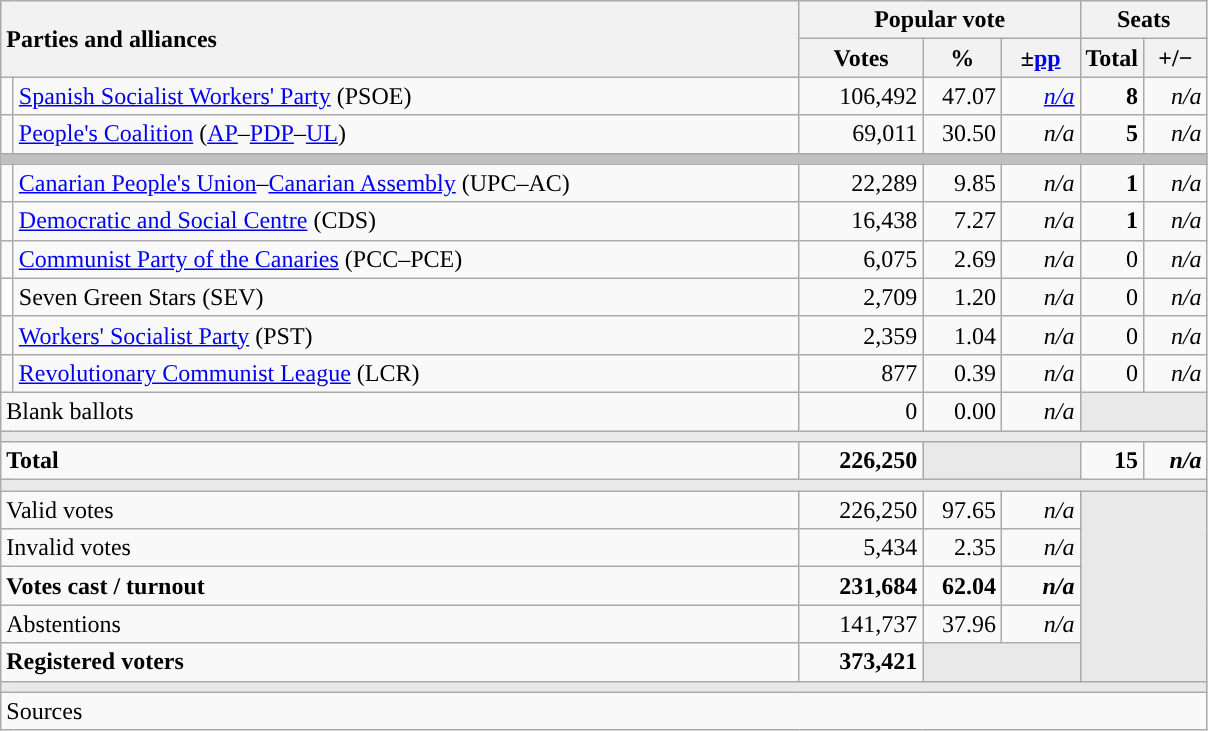<table class="wikitable" style="text-align:right;">
<tr>
<th style="text-align:left;" rowspan="2" colspan="2" width="525">Parties and alliances</th>
<th colspan="3">Popular vote</th>
<th colspan="2">Seats</th>
</tr>
<tr>
<th width="75">Votes</th>
<th width="45">%</th>
<th width="45">±<a href='#'>pp</a></th>
<th width="35">Total</th>
<th width="35">+/−</th>
</tr>
<tr>
<td width="1" style="color:inherit;background:"></td>
<td align="left"><a href='#'>Spanish Socialist Workers' Party</a> (PSOE)</td>
<td>106,492</td>
<td>47.07</td>
<td><em><a href='#'>n/a</a></em></td>
<td><strong>8</strong></td>
<td><em>n/a</em></td>
</tr>
<tr>
<td style="color:inherit;background:"></td>
<td align="left"><a href='#'>People's Coalition</a> (<a href='#'>AP</a>–<a href='#'>PDP</a>–<a href='#'>UL</a>)</td>
<td>69,011</td>
<td>30.50</td>
<td><em>n/a</em></td>
<td><strong>5</strong></td>
<td><em>n/a</em></td>
</tr>
<tr>
<td colspan="7" bgcolor="#C0C0C0"></td>
</tr>
<tr>
<td style="color:inherit;background:"></td>
<td align="left"><a href='#'>Canarian People's Union</a>–<a href='#'>Canarian Assembly</a> (UPC–AC)</td>
<td>22,289</td>
<td>9.85</td>
<td><em>n/a</em></td>
<td><strong>1</strong></td>
<td><em>n/a</em></td>
</tr>
<tr>
<td style="color:inherit;background:"></td>
<td align="left"><a href='#'>Democratic and Social Centre</a> (CDS)</td>
<td>16,438</td>
<td>7.27</td>
<td><em>n/a</em></td>
<td><strong>1</strong></td>
<td><em>n/a</em></td>
</tr>
<tr>
<td style="color:inherit;background:"></td>
<td align="left"><a href='#'>Communist Party of the Canaries</a> (PCC–PCE)</td>
<td>6,075</td>
<td>2.69</td>
<td><em>n/a</em></td>
<td>0</td>
<td><em>n/a</em></td>
</tr>
<tr>
<td bgcolor="white"></td>
<td align="left">Seven Green Stars (SEV)</td>
<td>2,709</td>
<td>1.20</td>
<td><em>n/a</em></td>
<td>0</td>
<td><em>n/a</em></td>
</tr>
<tr>
<td style="color:inherit;background:"></td>
<td align="left"><a href='#'>Workers' Socialist Party</a> (PST)</td>
<td>2,359</td>
<td>1.04</td>
<td><em>n/a</em></td>
<td>0</td>
<td><em>n/a</em></td>
</tr>
<tr>
<td style="color:inherit;background:"></td>
<td align="left"><a href='#'>Revolutionary Communist League</a> (LCR)</td>
<td>877</td>
<td>0.39</td>
<td><em>n/a</em></td>
<td>0</td>
<td><em>n/a</em></td>
</tr>
<tr>
<td align="left" colspan="2">Blank ballots</td>
<td>0</td>
<td>0.00</td>
<td><em>n/a</em></td>
<td bgcolor="#E9E9E9" colspan="2"></td>
</tr>
<tr>
<td colspan="7" bgcolor="#E9E9E9"></td>
</tr>
<tr style="font-weight:bold;">
<td align="left" colspan="2">Total</td>
<td>226,250</td>
<td bgcolor="#E9E9E9" colspan="2"></td>
<td>15</td>
<td><em>n/a</em></td>
</tr>
<tr>
<td colspan="7" bgcolor="#E9E9E9"></td>
</tr>
<tr>
<td align="left" colspan="2">Valid votes</td>
<td>226,250</td>
<td>97.65</td>
<td><em>n/a</em></td>
<td bgcolor="#E9E9E9" colspan="2" rowspan="5"></td>
</tr>
<tr>
<td align="left" colspan="2">Invalid votes</td>
<td>5,434</td>
<td>2.35</td>
<td><em>n/a</em></td>
</tr>
<tr style="font-weight:bold;">
<td align="left" colspan="2">Votes cast / turnout</td>
<td>231,684</td>
<td>62.04</td>
<td><em>n/a</em></td>
</tr>
<tr>
<td align="left" colspan="2">Abstentions</td>
<td>141,737</td>
<td>37.96</td>
<td><em>n/a</em></td>
</tr>
<tr style="font-weight:bold;">
<td align="left" colspan="2">Registered voters</td>
<td>373,421</td>
<td bgcolor="#E9E9E9" colspan="2"></td>
</tr>
<tr>
<td colspan="7" bgcolor="#E9E9E9"></td>
</tr>
<tr>
<td align="left" colspan="7">Sources</td>
</tr>
</table>
